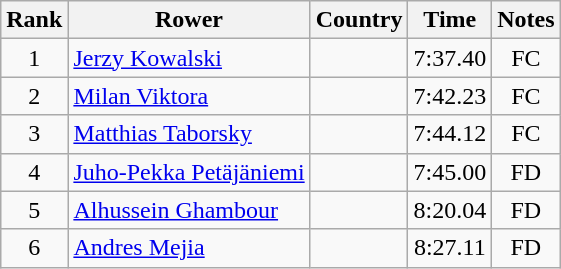<table class="wikitable" style="text-align:center">
<tr>
<th>Rank</th>
<th>Rower</th>
<th>Country</th>
<th>Time</th>
<th>Notes</th>
</tr>
<tr>
<td>1</td>
<td align="left"><a href='#'>Jerzy Kowalski</a></td>
<td align="left"></td>
<td>7:37.40</td>
<td>FC</td>
</tr>
<tr>
<td>2</td>
<td align="left"><a href='#'>Milan Viktora</a></td>
<td align="left"></td>
<td>7:42.23</td>
<td>FC</td>
</tr>
<tr>
<td>3</td>
<td align="left"><a href='#'>Matthias Taborsky</a></td>
<td align="left"></td>
<td>7:44.12</td>
<td>FC</td>
</tr>
<tr>
<td>4</td>
<td align="left"><a href='#'>Juho-Pekka Petäjäniemi</a></td>
<td align="left"></td>
<td>7:45.00</td>
<td>FD</td>
</tr>
<tr>
<td>5</td>
<td align="left"><a href='#'>Alhussein Ghambour</a></td>
<td align="left"></td>
<td>8:20.04</td>
<td>FD</td>
</tr>
<tr>
<td>6</td>
<td align="left"><a href='#'>Andres Mejia</a></td>
<td align="left"></td>
<td>8:27.11</td>
<td>FD</td>
</tr>
</table>
